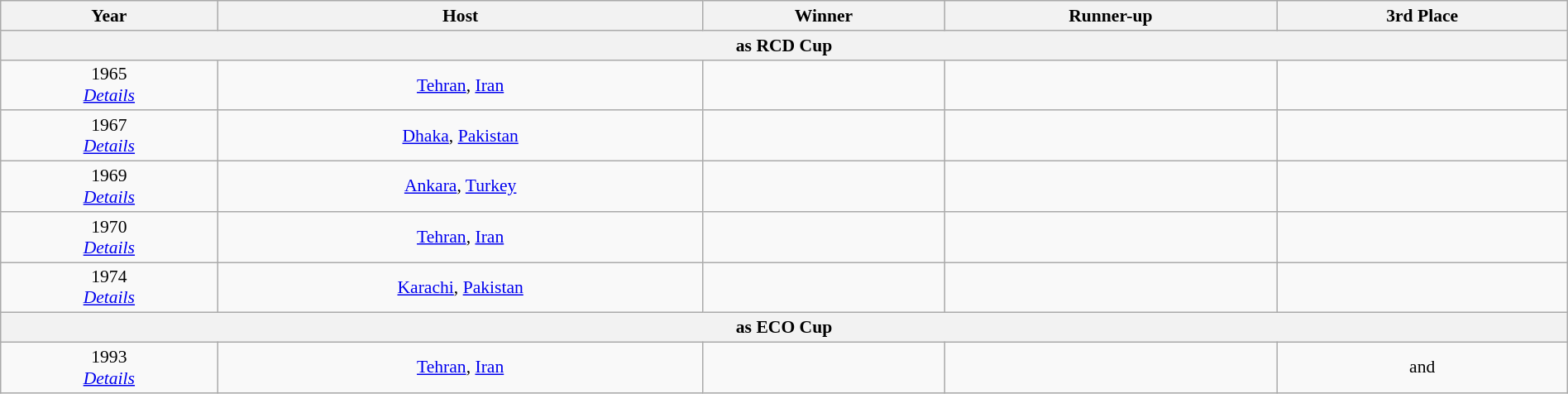<table class="wikitable" style="font-size:90%; width: 100%; text-align: center;">
<tr>
<th>Year</th>
<th>Host</th>
<th>Winner</th>
<th>Runner-up</th>
<th>3rd Place</th>
</tr>
<tr>
<th colspan=5>as RCD Cup</th>
</tr>
<tr>
<td>1965 <br> <em><a href='#'>Details</a></em></td>
<td> <a href='#'>Tehran</a>, <a href='#'>Iran</a></td>
<td></td>
<td></td>
<td></td>
</tr>
<tr>
<td>1967 <br> <em><a href='#'>Details</a></em></td>
<td> <a href='#'>Dhaka</a>, <a href='#'>Pakistan</a></td>
<td></td>
<td></td>
<td></td>
</tr>
<tr>
<td>1969 <br> <em><a href='#'>Details</a></em></td>
<td> <a href='#'>Ankara</a>, <a href='#'>Turkey</a></td>
<td></td>
<td></td>
<td></td>
</tr>
<tr>
<td>1970 <br> <em><a href='#'>Details</a></em></td>
<td> <a href='#'>Tehran</a>, <a href='#'>Iran</a></td>
<td></td>
<td></td>
<td></td>
</tr>
<tr>
<td>1974 <br> <em><a href='#'>Details</a></em></td>
<td> <a href='#'>Karachi</a>, <a href='#'>Pakistan</a></td>
<td></td>
<td></td>
<td></td>
</tr>
<tr>
<th colspan=5>as ECO Cup</th>
</tr>
<tr>
<td>1993 <br> <em><a href='#'>Details</a></em></td>
<td> <a href='#'>Tehran</a>, <a href='#'>Iran</a></td>
<td></td>
<td></td>
<td> and <br> </td>
</tr>
</table>
